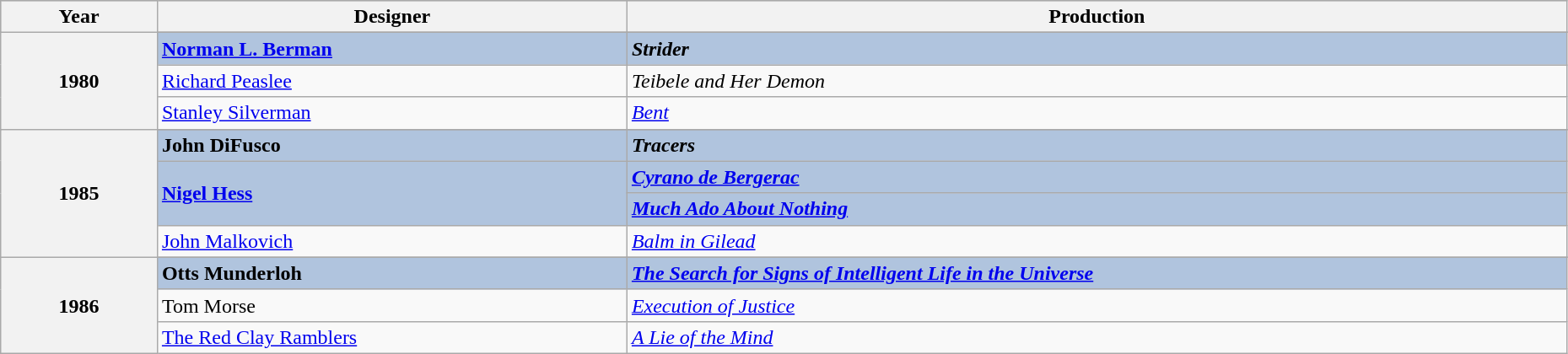<table class="wikitable" style="width:98%;">
<tr style="background:#bebebe;">
<th style="width:10%;">Year</th>
<th style="width:30%;">Designer</th>
<th style="width:60%;">Production</th>
</tr>
<tr>
<th rowspan="4" align="center">1980</th>
</tr>
<tr style="background:#B0C4DE">
<td><strong><a href='#'>Norman L. Berman</a></strong></td>
<td><strong><em>Strider</em></strong></td>
</tr>
<tr>
<td><a href='#'>Richard Peaslee</a></td>
<td><em>Teibele and Her Demon</em></td>
</tr>
<tr>
<td><a href='#'>Stanley Silverman</a></td>
<td><em><a href='#'>Bent</a></em></td>
</tr>
<tr>
<th rowspan="5" align="center">1985</th>
</tr>
<tr style="background:#B0C4DE">
<td><strong>John DiFusco</strong></td>
<td><strong><em>Tracers</em></strong></td>
</tr>
<tr style="background:#B0C4DE">
<td rowspan="2"><strong><a href='#'>Nigel Hess</a></strong></td>
<td><strong><em><a href='#'>Cyrano de Bergerac</a></em></strong></td>
</tr>
<tr style="background:#B0C4DE">
<td><strong><em><a href='#'>Much Ado About Nothing</a></em></strong></td>
</tr>
<tr>
<td><a href='#'>John Malkovich</a></td>
<td><em><a href='#'>Balm in Gilead</a></em></td>
</tr>
<tr>
<th rowspan="4" align="center">1986</th>
</tr>
<tr style="background:#B0C4DE">
<td><strong>Otts Munderloh</strong></td>
<td><strong><em><a href='#'>The Search for Signs of Intelligent Life in the Universe</a></em></strong></td>
</tr>
<tr>
<td>Tom Morse</td>
<td><em><a href='#'>Execution of Justice</a></em></td>
</tr>
<tr>
<td><a href='#'>The Red Clay Ramblers</a></td>
<td><em><a href='#'>A Lie of the Mind</a></em></td>
</tr>
</table>
